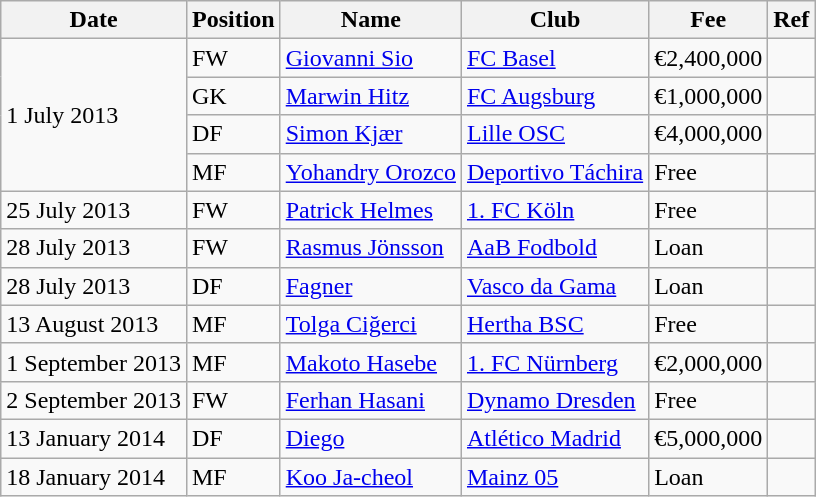<table class="wikitable sortable">
<tr>
<th>Date</th>
<th>Position</th>
<th>Name</th>
<th>Club</th>
<th>Fee</th>
<th>Ref</th>
</tr>
<tr>
<td rowspan=4>1 July 2013</td>
<td>FW</td>
<td><a href='#'>Giovanni Sio</a></td>
<td><a href='#'>FC Basel</a></td>
<td>€2,400,000</td>
<td></td>
</tr>
<tr>
<td>GK</td>
<td><a href='#'>Marwin Hitz</a></td>
<td><a href='#'>FC Augsburg</a></td>
<td>€1,000,000</td>
<td></td>
</tr>
<tr>
<td>DF</td>
<td><a href='#'>Simon Kjær</a></td>
<td><a href='#'>Lille OSC</a></td>
<td>€4,000,000</td>
<td></td>
</tr>
<tr>
<td>MF</td>
<td><a href='#'>Yohandry Orozco</a></td>
<td><a href='#'>Deportivo Táchira</a></td>
<td>Free</td>
<td></td>
</tr>
<tr>
<td>25 July 2013</td>
<td>FW</td>
<td><a href='#'>Patrick Helmes</a></td>
<td><a href='#'>1. FC Köln</a></td>
<td>Free</td>
<td></td>
</tr>
<tr>
<td>28 July 2013</td>
<td>FW</td>
<td><a href='#'>Rasmus Jönsson</a></td>
<td><a href='#'>AaB Fodbold</a></td>
<td>Loan</td>
<td></td>
</tr>
<tr>
<td>28 July 2013</td>
<td>DF</td>
<td><a href='#'>Fagner</a></td>
<td><a href='#'>Vasco da Gama</a></td>
<td>Loan</td>
<td></td>
</tr>
<tr>
<td>13 August 2013</td>
<td>MF</td>
<td><a href='#'>Tolga Ciğerci</a></td>
<td><a href='#'>Hertha BSC</a></td>
<td>Free</td>
<td></td>
</tr>
<tr>
<td>1 September 2013</td>
<td>MF</td>
<td><a href='#'>Makoto Hasebe</a></td>
<td><a href='#'>1. FC Nürnberg</a></td>
<td>€2,000,000</td>
<td></td>
</tr>
<tr>
<td>2 September 2013</td>
<td>FW</td>
<td><a href='#'>Ferhan Hasani</a></td>
<td><a href='#'>Dynamo Dresden</a></td>
<td>Free</td>
<td></td>
</tr>
<tr>
<td>13 January 2014</td>
<td>DF</td>
<td><a href='#'>Diego</a></td>
<td><a href='#'>Atlético Madrid</a></td>
<td>€5,000,000</td>
<td></td>
</tr>
<tr>
<td>18 January 2014</td>
<td>MF</td>
<td><a href='#'>Koo Ja-cheol</a></td>
<td><a href='#'>Mainz 05</a></td>
<td>Loan</td>
<td></td>
</tr>
</table>
